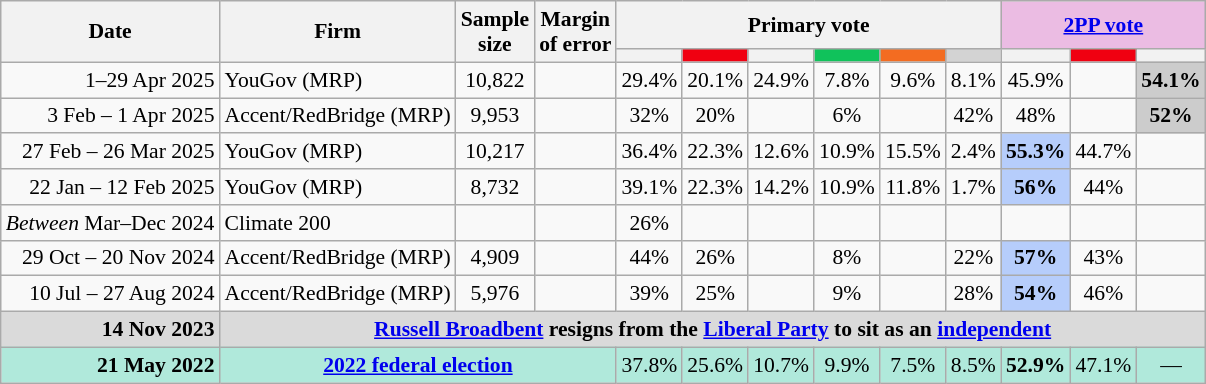<table class="nowrap wikitable tpl-blanktable" style=text-align:center;font-size:90%>
<tr>
<th rowspan=2>Date</th>
<th rowspan=2>Firm</th>
<th rowspan=2>Sample<br>size</th>
<th rowspan=2>Margin<br>of error</th>
<th colspan=6>Primary vote</th>
<th colspan=3 class=unsortable style=background:#ebbce3><a href='#'>2PP vote</a></th>
</tr>
<tr>
<th style=background:></th>
<th style="background:#F00011"></th>
<th style=background:></th>
<th style=background:#10C25B></th>
<th style=background:#f36c21></th>
<th style=background:lightgray></th>
<th style=background:></th>
<th style="background:#F00011"></th>
<th style=background:></th>
</tr>
<tr>
<td align=right>1–29 Apr 2025</td>
<td align=left>YouGov (MRP)</td>
<td>10,822</td>
<td></td>
<td>29.4%</td>
<td>20.1%</td>
<td>24.9%</td>
<td>7.8%</td>
<td>9.6%</td>
<td>8.1%</td>
<td>45.9%</td>
<td></td>
<th style=background:#cccccc>54.1%</th>
</tr>
<tr>
<td align=right>3 Feb – 1 Apr 2025</td>
<td align=left>Accent/RedBridge (MRP)</td>
<td>9,953</td>
<td></td>
<td>32%</td>
<td>20%</td>
<td></td>
<td>6%</td>
<td></td>
<td>42%</td>
<td>48%</td>
<td></td>
<th style=background:#cccccc>52%</th>
</tr>
<tr>
<td align=right>27 Feb – 26 Mar 2025</td>
<td align=left>YouGov (MRP)</td>
<td>10,217</td>
<td></td>
<td>36.4%</td>
<td>22.3%</td>
<td>12.6%</td>
<td>10.9%</td>
<td>15.5%</td>
<td>2.4%</td>
<th style="background:#B6CDFB">55.3%</th>
<td>44.7%</td>
<td></td>
</tr>
<tr>
<td align=right>22 Jan – 12 Feb 2025</td>
<td align=left>YouGov (MRP)</td>
<td>8,732</td>
<td></td>
<td>39.1%</td>
<td>22.3%</td>
<td>14.2%</td>
<td>10.9%</td>
<td>11.8%</td>
<td>1.7%</td>
<th style="background:#B6CDFB">56%</th>
<td>44%</td>
<td></td>
</tr>
<tr>
<td align=right><em>Between</em> Mar–Dec 2024</td>
<td align=left>Climate 200</td>
<td></td>
<td></td>
<td>26%</td>
<td></td>
<td></td>
<td></td>
<td></td>
<td></td>
<td></td>
<td></td>
<td></td>
</tr>
<tr>
<td align=right>29 Oct – 20 Nov 2024</td>
<td align=left>Accent/RedBridge (MRP)</td>
<td>4,909</td>
<td></td>
<td>44%</td>
<td>26%</td>
<td></td>
<td>8%</td>
<td></td>
<td>22%</td>
<th style="background:#B6CDFB">57%</th>
<td>43%</td>
<td></td>
</tr>
<tr>
<td align=right>10 Jul – 27 Aug 2024</td>
<td align=left>Accent/RedBridge (MRP)</td>
<td>5,976</td>
<td></td>
<td>39%</td>
<td>25%</td>
<td></td>
<td>9%</td>
<td></td>
<td>28%</td>
<th style="background:#B6CDFB">54%</th>
<td>46%</td>
<td></td>
</tr>
<tr style=background:#DADADA;font-weight:bold>
<td style=text-align:right data-sort-value=13-April-2024>14 Nov 2023</td>
<td colspan=12><a href='#'>Russell Broadbent</a> resigns from the <a href='#'>Liberal Party</a> to sit as an <a href='#'>independent</a></td>
</tr>
<tr style="background:#b0e9db">
<td style="text-align:right" data-sort-value="21-May-2022"><strong>21 May 2022</strong></td>
<td colspan="3" style="text-align:center"><strong><a href='#'>2022 federal election</a></strong></td>
<td>37.8%</td>
<td>25.6%</td>
<td>10.7%</td>
<td>9.9%</td>
<td>7.5%</td>
<td>8.5%</td>
<td><strong>52.9%</strong></td>
<td>47.1%</td>
<td>—</td>
</tr>
</table>
